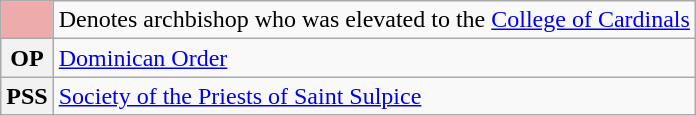<table class="wikitable plainrowheaders">
<tr>
<th scope="row" style="text-align:center; background:#eeabab"></th>
<td>Denotes archbishop who was elevated to the <a href='#'>College of Cardinals</a></td>
</tr>
<tr>
<th scope="row" style="text-align:center">OP</th>
<td><a href='#'>Dominican Order</a></td>
</tr>
<tr>
<th scope="row" style="text-align:center">PSS</th>
<td><a href='#'>Society of the Priests of Saint Sulpice</a></td>
</tr>
</table>
